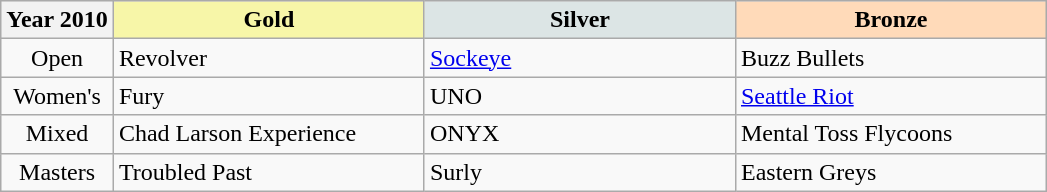<table class="wikitable sortable">
<tr bgcolor="#efefef" align="left">
<th>Year 2010</th>
<th width=200 style="background-color: #F7F6A8;"> Gold</th>
<th width=200 style="background-color: #DCE5E5;"> Silver</th>
<th width=200 style="background-color: #FFDAB9;"> Bronze</th>
</tr>
<tr>
<td align="center">Open</td>
<td>Revolver </td>
<td><a href='#'>Sockeye</a> </td>
<td>Buzz Bullets </td>
</tr>
<tr>
<td align="center">Women's</td>
<td>Fury </td>
<td>UNO </td>
<td><a href='#'>Seattle Riot</a> </td>
</tr>
<tr>
<td align="center">Mixed</td>
<td>Chad Larson Experience </td>
<td>ONYX </td>
<td>Mental Toss Flycoons </td>
</tr>
<tr>
<td align="center">Masters</td>
<td>Troubled Past </td>
<td>Surly </td>
<td>Eastern Greys </td>
</tr>
</table>
